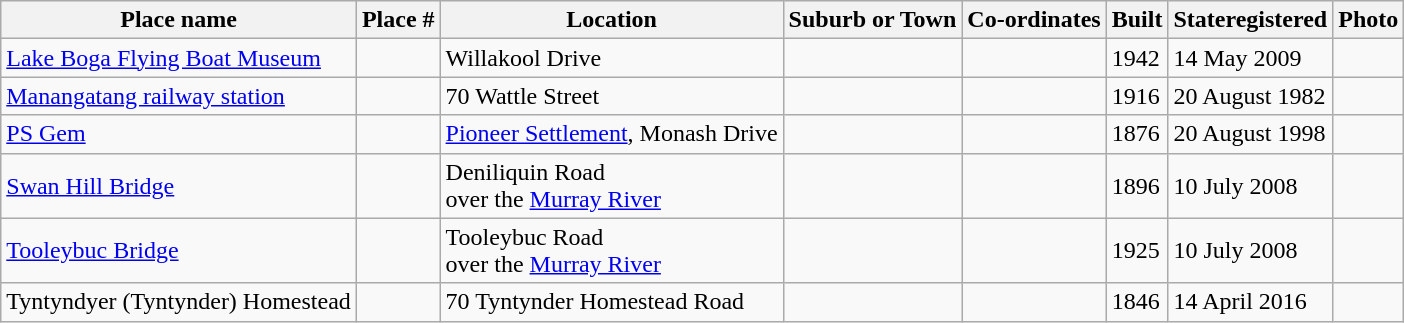<table class="wikitable sortable">
<tr>
<th>Place name</th>
<th>Place #</th>
<th>Location</th>
<th>Suburb or Town</th>
<th>Co-ordinates</th>
<th>Built</th>
<th>Stateregistered</th>
<th class="unsortable">Photo</th>
</tr>
<tr>
<td><a href='#'>Lake Boga Flying Boat Museum</a></td>
<td></td>
<td>Willakool Drive</td>
<td></td>
<td></td>
<td>1942</td>
<td>14 May 2009</td>
<td></td>
</tr>
<tr>
<td><a href='#'>Manangatang railway station</a></td>
<td></td>
<td>70 Wattle Street</td>
<td></td>
<td></td>
<td>1916</td>
<td>20 August 1982</td>
<td></td>
</tr>
<tr>
<td><a href='#'>PS Gem</a></td>
<td></td>
<td><a href='#'>Pioneer Settlement</a>, Monash Drive</td>
<td></td>
<td></td>
<td>1876</td>
<td>20 August 1998</td>
<td></td>
</tr>
<tr>
<td><a href='#'>Swan Hill Bridge</a></td>
<td></td>
<td>Deniliquin Road<br>over the <a href='#'>Murray River</a></td>
<td></td>
<td></td>
<td>1896</td>
<td>10 July 2008</td>
<td></td>
</tr>
<tr>
<td><a href='#'>Tooleybuc Bridge</a></td>
<td></td>
<td>Tooleybuc Road<br>over the <a href='#'>Murray River</a></td>
<td></td>
<td></td>
<td>1925</td>
<td>10 July 2008</td>
<td></td>
</tr>
<tr>
<td>Tyntyndyer (Tyntynder) Homestead</td>
<td></td>
<td>70 Tyntynder Homestead Road</td>
<td></td>
<td></td>
<td>1846</td>
<td>14 April 2016</td>
<td></td>
</tr>
</table>
